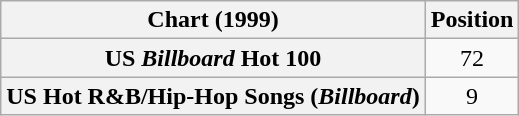<table class="wikitable sortable plainrowheaders" style="text-align:center">
<tr>
<th scope="col">Chart (1999)</th>
<th scope="col">Position</th>
</tr>
<tr>
<th scope="row">US <em>Billboard</em> Hot 100</th>
<td>72</td>
</tr>
<tr>
<th scope="row">US Hot R&B/Hip-Hop Songs (<em>Billboard</em>)</th>
<td>9</td>
</tr>
</table>
